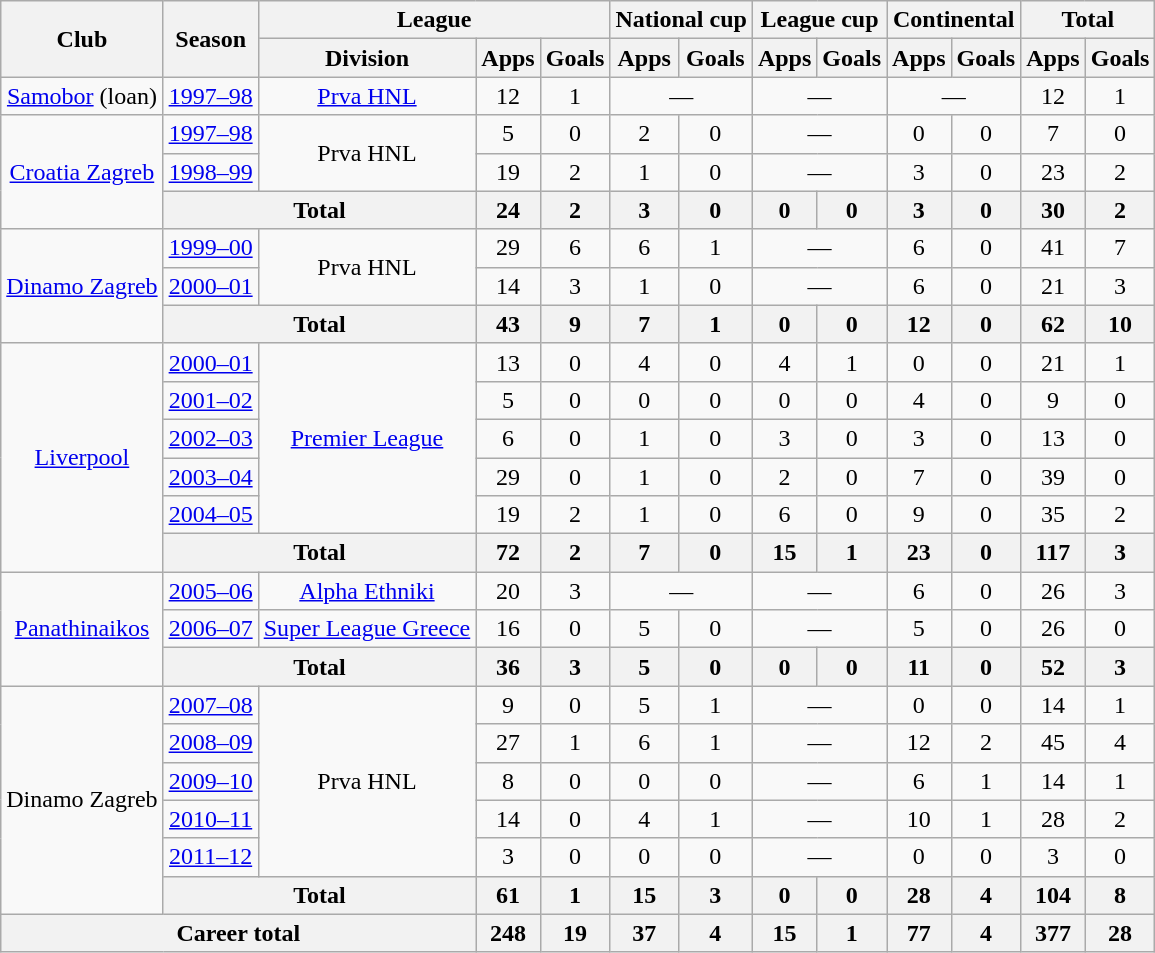<table class="wikitable" style="text-align:center">
<tr>
<th rowspan="2">Club</th>
<th rowspan="2">Season</th>
<th colspan="3">League</th>
<th colspan="2">National cup</th>
<th colspan="2">League cup</th>
<th colspan="2">Continental</th>
<th colspan="2">Total</th>
</tr>
<tr>
<th>Division</th>
<th>Apps</th>
<th>Goals</th>
<th>Apps</th>
<th>Goals</th>
<th>Apps</th>
<th>Goals</th>
<th>Apps</th>
<th>Goals</th>
<th>Apps</th>
<th>Goals</th>
</tr>
<tr>
<td><a href='#'>Samobor</a> (loan)</td>
<td><a href='#'>1997–98</a></td>
<td><a href='#'>Prva HNL</a></td>
<td>12</td>
<td>1</td>
<td colspan="2">—</td>
<td colspan="2">—</td>
<td colspan="2">—</td>
<td>12</td>
<td>1</td>
</tr>
<tr>
<td rowspan="3"><a href='#'>Croatia Zagreb</a></td>
<td><a href='#'>1997–98</a></td>
<td rowspan="2">Prva HNL</td>
<td>5</td>
<td>0</td>
<td>2</td>
<td>0</td>
<td colspan="2">—</td>
<td>0</td>
<td>0</td>
<td>7</td>
<td>0</td>
</tr>
<tr>
<td><a href='#'>1998–99</a></td>
<td>19</td>
<td>2</td>
<td>1</td>
<td>0</td>
<td colspan="2">—</td>
<td>3</td>
<td>0</td>
<td>23</td>
<td>2</td>
</tr>
<tr>
<th colspan="2">Total</th>
<th>24</th>
<th>2</th>
<th>3</th>
<th>0</th>
<th>0</th>
<th>0</th>
<th>3</th>
<th>0</th>
<th>30</th>
<th>2</th>
</tr>
<tr>
<td rowspan="3"><a href='#'>Dinamo Zagreb</a></td>
<td><a href='#'>1999–00</a></td>
<td rowspan="2">Prva HNL</td>
<td>29</td>
<td>6</td>
<td>6</td>
<td>1</td>
<td colspan="2">—</td>
<td>6</td>
<td>0</td>
<td>41</td>
<td>7</td>
</tr>
<tr>
<td><a href='#'>2000–01</a></td>
<td>14</td>
<td>3</td>
<td>1</td>
<td>0</td>
<td colspan="2">—</td>
<td>6</td>
<td>0</td>
<td>21</td>
<td>3</td>
</tr>
<tr>
<th colspan="2">Total</th>
<th>43</th>
<th>9</th>
<th>7</th>
<th>1</th>
<th>0</th>
<th>0</th>
<th>12</th>
<th>0</th>
<th>62</th>
<th>10</th>
</tr>
<tr>
<td rowspan="6"><a href='#'>Liverpool</a></td>
<td><a href='#'>2000–01</a></td>
<td rowspan="5"><a href='#'>Premier League</a></td>
<td>13</td>
<td>0</td>
<td>4</td>
<td>0</td>
<td>4</td>
<td>1</td>
<td>0</td>
<td>0</td>
<td>21</td>
<td>1</td>
</tr>
<tr>
<td><a href='#'>2001–02</a></td>
<td>5</td>
<td>0</td>
<td>0</td>
<td>0</td>
<td>0</td>
<td>0</td>
<td>4</td>
<td>0</td>
<td>9</td>
<td>0</td>
</tr>
<tr>
<td><a href='#'>2002–03</a></td>
<td>6</td>
<td>0</td>
<td>1</td>
<td>0</td>
<td>3</td>
<td>0</td>
<td>3</td>
<td>0</td>
<td>13</td>
<td>0</td>
</tr>
<tr>
<td><a href='#'>2003–04</a></td>
<td>29</td>
<td>0</td>
<td>1</td>
<td>0</td>
<td>2</td>
<td>0</td>
<td>7</td>
<td>0</td>
<td>39</td>
<td>0</td>
</tr>
<tr>
<td><a href='#'>2004–05</a></td>
<td>19</td>
<td>2</td>
<td>1</td>
<td>0</td>
<td>6</td>
<td>0</td>
<td>9</td>
<td>0</td>
<td>35</td>
<td>2</td>
</tr>
<tr>
<th colspan="2">Total</th>
<th>72</th>
<th>2</th>
<th>7</th>
<th>0</th>
<th>15</th>
<th>1</th>
<th>23</th>
<th>0</th>
<th>117</th>
<th>3</th>
</tr>
<tr>
<td rowspan="3"><a href='#'>Panathinaikos</a></td>
<td><a href='#'>2005–06</a></td>
<td><a href='#'>Alpha Ethniki</a></td>
<td>20</td>
<td>3</td>
<td colspan="2">—</td>
<td colspan="2">—</td>
<td>6</td>
<td>0</td>
<td>26</td>
<td>3</td>
</tr>
<tr>
<td><a href='#'>2006–07</a></td>
<td><a href='#'>Super League Greece</a></td>
<td>16</td>
<td>0</td>
<td>5</td>
<td>0</td>
<td colspan="2">—</td>
<td>5</td>
<td>0</td>
<td>26</td>
<td>0</td>
</tr>
<tr>
<th colspan="2">Total</th>
<th>36</th>
<th>3</th>
<th>5</th>
<th>0</th>
<th>0</th>
<th>0</th>
<th>11</th>
<th>0</th>
<th>52</th>
<th>3</th>
</tr>
<tr>
<td rowspan="6">Dinamo Zagreb</td>
<td><a href='#'>2007–08</a></td>
<td rowspan="5">Prva HNL</td>
<td>9</td>
<td>0</td>
<td>5</td>
<td>1</td>
<td colspan="2">—</td>
<td>0</td>
<td>0</td>
<td>14</td>
<td>1</td>
</tr>
<tr>
<td><a href='#'>2008–09</a></td>
<td>27</td>
<td>1</td>
<td>6</td>
<td>1</td>
<td colspan="2">—</td>
<td>12</td>
<td>2</td>
<td>45</td>
<td>4</td>
</tr>
<tr>
<td><a href='#'>2009–10</a></td>
<td>8</td>
<td>0</td>
<td>0</td>
<td>0</td>
<td colspan="2">—</td>
<td>6</td>
<td>1</td>
<td>14</td>
<td>1</td>
</tr>
<tr>
<td><a href='#'>2010–11</a></td>
<td>14</td>
<td>0</td>
<td>4</td>
<td>1</td>
<td colspan="2">—</td>
<td>10</td>
<td>1</td>
<td>28</td>
<td>2</td>
</tr>
<tr>
<td><a href='#'>2011–12</a></td>
<td>3</td>
<td>0</td>
<td>0</td>
<td>0</td>
<td colspan="2">—</td>
<td>0</td>
<td>0</td>
<td>3</td>
<td>0</td>
</tr>
<tr>
<th colspan="2">Total</th>
<th>61</th>
<th>1</th>
<th>15</th>
<th>3</th>
<th>0</th>
<th>0</th>
<th>28</th>
<th>4</th>
<th>104</th>
<th>8</th>
</tr>
<tr>
<th colspan="3">Career total</th>
<th>248</th>
<th>19</th>
<th>37</th>
<th>4</th>
<th>15</th>
<th>1</th>
<th>77</th>
<th>4</th>
<th>377</th>
<th>28</th>
</tr>
</table>
